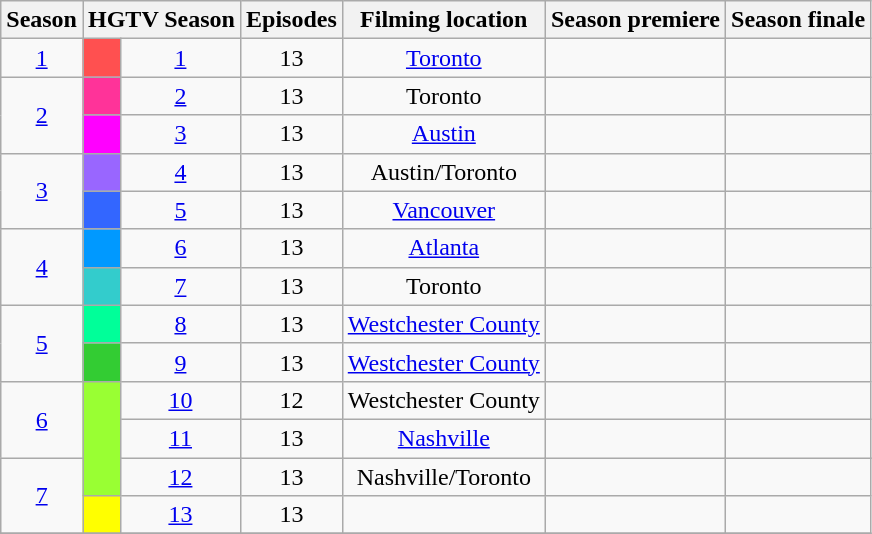<table class="wikitable sortable" style="text-align:center">
<tr>
<th scope="col">Season</th>
<th scope="col" colspan=2>HGTV Season</th>
<th scope="col">Episodes</th>
<th scope="col">Filming location</th>
<th scope="col">Season premiere</th>
<th scope="col">Season finale</th>
</tr>
<tr>
<td><a href='#'>1</a></td>
<td scope="row" bgcolor="#ff5050"></td>
<td><a href='#'>1</a></td>
<td>13</td>
<td><a href='#'>Toronto</a></td>
<td></td>
<td></td>
</tr>
<tr>
<td rowspan=2><a href='#'>2</a></td>
<td scope="row" bgcolor="#ff3399"></td>
<td><a href='#'>2</a></td>
<td>13</td>
<td>Toronto</td>
<td></td>
<td></td>
</tr>
<tr>
<td scope="row" bgcolor="#ff00ff"></td>
<td><a href='#'>3</a></td>
<td>13</td>
<td><a href='#'>Austin</a></td>
<td></td>
<td></td>
</tr>
<tr>
<td rowspan=2><a href='#'>3</a></td>
<td scope="row" bgcolor="#9966ff"></td>
<td><a href='#'>4</a></td>
<td>13</td>
<td>Austin/Toronto</td>
<td></td>
<td></td>
</tr>
<tr>
<td scope="row" bgcolor="#3366ff"></td>
<td><a href='#'>5</a></td>
<td>13</td>
<td><a href='#'>Vancouver</a></td>
<td></td>
<td></td>
</tr>
<tr>
<td rowspan=2><a href='#'>4</a></td>
<td scope="row" bgcolor="#0099ff"></td>
<td><a href='#'>6</a></td>
<td>13</td>
<td><a href='#'>Atlanta</a></td>
<td></td>
<td></td>
</tr>
<tr>
<td scope="row" bgcolor="#33cccc"></td>
<td><a href='#'>7</a></td>
<td>13</td>
<td>Toronto</td>
<td></td>
<td></td>
</tr>
<tr>
<td rowspan=2><a href='#'>5</a></td>
<td scope="row" bgcolor="#00ff99"></td>
<td><a href='#'>8</a></td>
<td>13</td>
<td><a href='#'>Westchester County</a></td>
<td></td>
<td></td>
</tr>
<tr>
<td scope="row" bgcolor="#33cc33"></td>
<td><a href='#'>9</a></td>
<td>13</td>
<td><a href='#'>Westchester County</a></td>
<td></td>
<td></td>
</tr>
<tr>
<td rowspan=3><a href='#'>6</a></td>
<td rowspan=4 scope="row" bgcolor="#99ff33"></td>
<td><a href='#'>10</a></td>
<td>12</td>
<td>Westchester County</td>
<td></td>
<td></td>
</tr>
<tr>
<td><a href='#'>11</a></td>
<td>13</td>
<td><a href='#'>Nashville</a></td>
<td></td>
<td></td>
</tr>
<tr>
<td rowspan=2><a href='#'>12</a></td>
<td rowspan=2>13</td>
<td rowspan=2>Nashville/Toronto</td>
<td rowspan=2></td>
<td rowspan=2></td>
</tr>
<tr>
<td rowspan=2><a href='#'>7</a></td>
</tr>
<tr>
<td rowspan=1 scope="row" bgcolor="#ffff00"></td>
<td><a href='#'>13</a></td>
<td>13</td>
<td></td>
<td></td>
<td></td>
</tr>
<tr>
</tr>
</table>
